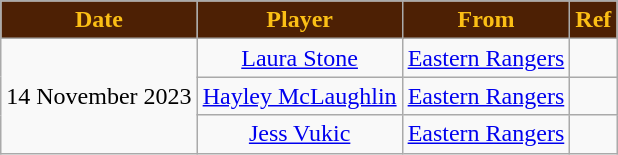<table class="wikitable" style="text-align:center">
<tr>
<th style="background: #4D2004; color: #FBBF15">Date</th>
<th style="background: #4D2004; color: #FBBF15">Player</th>
<th style="background: #4D2004; color: #FBBF15">From</th>
<th style="background: #4D2004; color: #FBBF15">Ref</th>
</tr>
<tr>
<td rowspan=3>14 November 2023</td>
<td><a href='#'>Laura Stone</a></td>
<td><a href='#'>Eastern Rangers</a></td>
<td></td>
</tr>
<tr>
<td><a href='#'>Hayley McLaughlin</a></td>
<td><a href='#'>Eastern Rangers</a></td>
<td></td>
</tr>
<tr>
<td><a href='#'>Jess Vukic</a></td>
<td><a href='#'>Eastern Rangers</a></td>
<td></td>
</tr>
</table>
